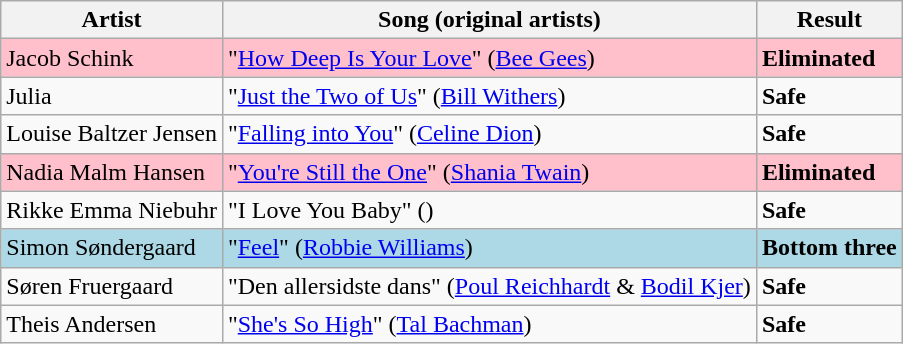<table class=wikitable>
<tr>
<th>Artist</th>
<th>Song (original artists)</th>
<th>Result</th>
</tr>
<tr style="background:pink;">
<td>Jacob Schink</td>
<td>"<a href='#'>How Deep Is Your Love</a>" (<a href='#'>Bee Gees</a>)</td>
<td><strong>Eliminated</strong></td>
</tr>
<tr>
<td>Julia</td>
<td>"<a href='#'>Just the Two of Us</a>" (<a href='#'>Bill Withers</a>)</td>
<td><strong>Safe</strong></td>
</tr>
<tr>
<td>Louise Baltzer Jensen</td>
<td>"<a href='#'>Falling into You</a>" (<a href='#'>Celine Dion</a>)</td>
<td><strong>Safe</strong></td>
</tr>
<tr style="background:pink;">
<td>Nadia Malm Hansen</td>
<td>"<a href='#'>You're Still the One</a>" (<a href='#'>Shania Twain</a>)</td>
<td><strong>Eliminated</strong></td>
</tr>
<tr>
<td>Rikke Emma Niebuhr</td>
<td>"I Love You Baby" ()</td>
<td><strong>Safe</strong></td>
</tr>
<tr style="background:lightblue;">
<td>Simon Søndergaard</td>
<td>"<a href='#'>Feel</a>" (<a href='#'>Robbie Williams</a>)</td>
<td><strong>Bottom three</strong></td>
</tr>
<tr>
<td>Søren Fruergaard</td>
<td>"Den allersidste dans" (<a href='#'>Poul Reichhardt</a> & <a href='#'>Bodil Kjer</a>)</td>
<td><strong>Safe</strong></td>
</tr>
<tr>
<td>Theis Andersen</td>
<td>"<a href='#'>She's So High</a>" (<a href='#'>Tal Bachman</a>)</td>
<td><strong>Safe</strong></td>
</tr>
</table>
